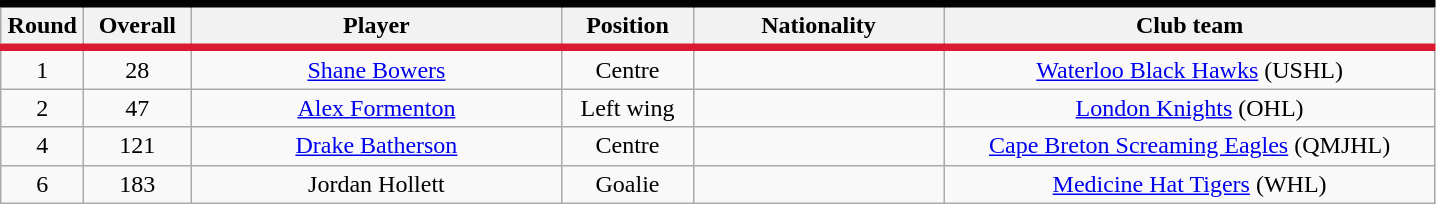<table class="wikitable sortable" style="text-align:center">
<tr style= "background:#FFFFFF; border-top:#010101 5px solid; border-bottom:#DA1A32 5px solid;">
<th style="width:3em">Round</th>
<th style="width:4em">Overall</th>
<th style="width:15em">Player</th>
<th style="width:5em">Position</th>
<th style="width:10em">Nationality</th>
<th style="width:20em">Club team</th>
</tr>
<tr>
<td>1</td>
<td>28</td>
<td><a href='#'>Shane Bowers</a></td>
<td>Centre</td>
<td></td>
<td><a href='#'>Waterloo Black Hawks</a> (USHL)</td>
</tr>
<tr>
<td>2</td>
<td>47 <br></td>
<td><a href='#'>Alex Formenton</a></td>
<td>Left wing</td>
<td></td>
<td><a href='#'>London Knights</a> (OHL)</td>
</tr>
<tr>
<td>4</td>
<td>121</td>
<td><a href='#'>Drake Batherson</a></td>
<td>Centre</td>
<td></td>
<td><a href='#'>Cape Breton Screaming Eagles</a> (QMJHL)</td>
</tr>
<tr>
<td>6</td>
<td>183</td>
<td>Jordan Hollett</td>
<td>Goalie</td>
<td></td>
<td><a href='#'>Medicine Hat Tigers</a> (WHL)</td>
</tr>
</table>
